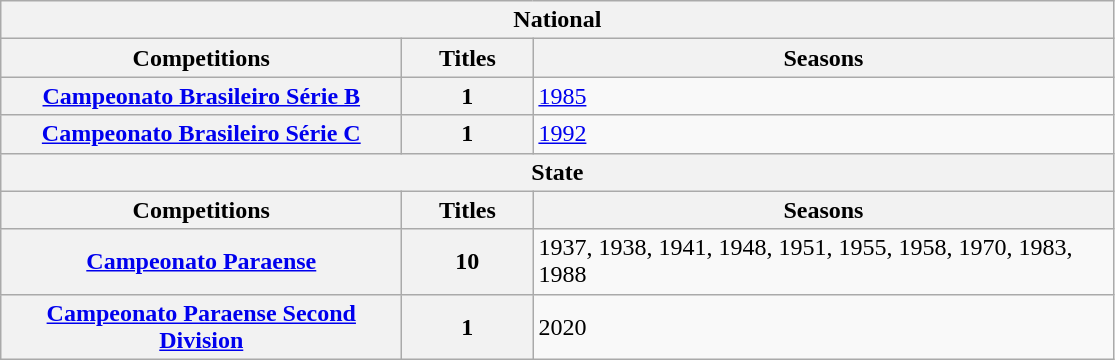<table class="wikitable">
<tr>
<th colspan="3">National</th>
</tr>
<tr>
<th style="width:260px">Competitions</th>
<th style="width:80px">Titles</th>
<th style="width:380px">Seasons</th>
</tr>
<tr>
<th style="text-align:center"><a href='#'>Campeonato Brasileiro Série B</a></th>
<th style="text-align:center"><strong>1</strong></th>
<td align="left"><a href='#'>1985</a></td>
</tr>
<tr>
<th style="text-align:center"><a href='#'>Campeonato Brasileiro Série C</a></th>
<th style="text-align:center"><strong>1</strong></th>
<td align="left"><a href='#'>1992</a></td>
</tr>
<tr>
<th colspan="3">State</th>
</tr>
<tr>
<th style="width:260px">Competitions</th>
<th style="width:80px">Titles</th>
<th style="width:380px">Seasons</th>
</tr>
<tr>
<th style="text-align:center"><a href='#'>Campeonato Paraense</a></th>
<th style="text-align:center"><strong>10</strong></th>
<td align="left">1937, 1938, 1941, 1948, 1951, 1955, 1958, 1970, 1983, 1988</td>
</tr>
<tr>
<th style="text-align:center"><a href='#'>Campeonato Paraense Second Division</a></th>
<th style="text-align:center"><strong>1</strong></th>
<td align="left">2020</td>
</tr>
</table>
